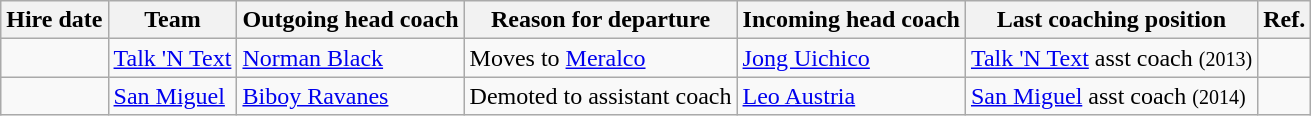<table class="wikitable sortable">
<tr>
<th>Hire date</th>
<th>Team</th>
<th>Outgoing head coach</th>
<th>Reason for departure</th>
<th>Incoming head coach</th>
<th class="unsortable">Last coaching position</th>
<th class="unsortable">Ref.</th>
</tr>
<tr>
<td align=center></td>
<td><a href='#'>Talk 'N Text</a></td>
<td><a href='#'>Norman Black</a></td>
<td>Moves to <a href='#'>Meralco</a></td>
<td><a href='#'>Jong Uichico</a></td>
<td><a href='#'>Talk 'N Text</a> asst coach <small>(2013)</small></td>
<td align=center></td>
</tr>
<tr>
<td align=center></td>
<td><a href='#'>San Miguel</a></td>
<td><a href='#'>Biboy Ravanes</a></td>
<td>Demoted to assistant coach</td>
<td><a href='#'>Leo Austria</a></td>
<td><a href='#'>San Miguel</a> asst coach <small>(2014)</small></td>
<td align=center></td>
</tr>
</table>
